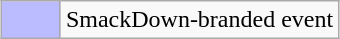<table class="wikitable" style="margin: 0 auto">
<tr>
<td style="background:#BBF; width:2em"></td>
<td SmackDown (WWE brand)>SmackDown-branded event</td>
</tr>
</table>
